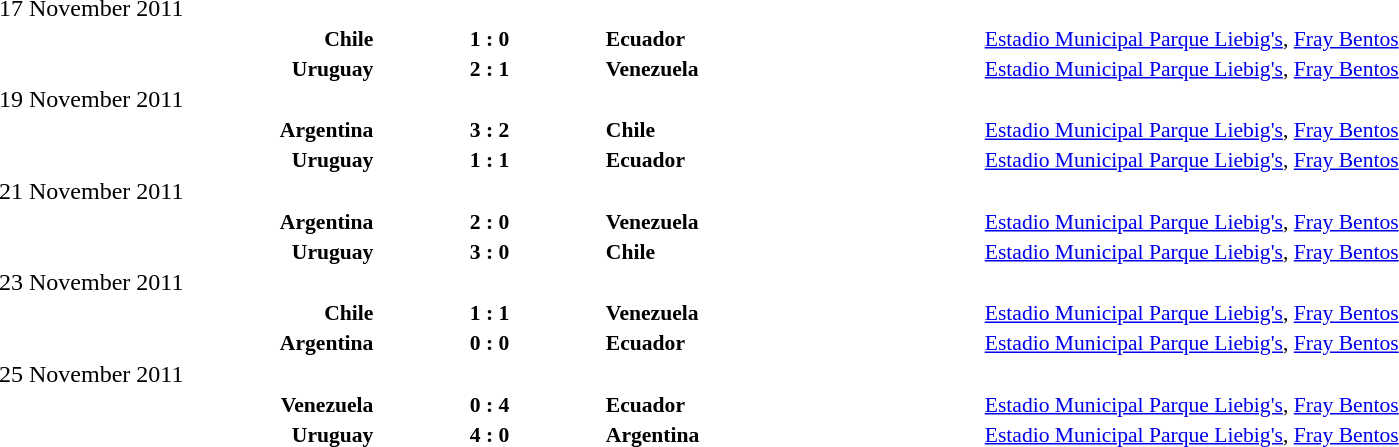<table width=100% cellspacing=1>
<tr>
<th width=20%></th>
<th width=12%></th>
<th width=20%></th>
<th width=33%></th>
</tr>
<tr>
<td>17 November 2011</td>
</tr>
<tr style=font-size:90%>
<td align=right><strong>Chile</strong></td>
<td align=center><strong>1 : 0</strong></td>
<td><strong>Ecuador</strong></td>
<td><a href='#'>Estadio Municipal Parque Liebig's</a>, <a href='#'>Fray Bentos</a></td>
<td></td>
</tr>
<tr style=font-size:90%>
<td align=right><strong>Uruguay</strong></td>
<td align=center><strong>2 : 1</strong></td>
<td><strong>Venezuela</strong></td>
<td><a href='#'>Estadio Municipal Parque Liebig's</a>, <a href='#'>Fray Bentos</a></td>
<td></td>
</tr>
<tr>
<td>19 November 2011</td>
</tr>
<tr style=font-size:90%>
<td align=right><strong>Argentina</strong></td>
<td align=center><strong>3 : 2</strong></td>
<td><strong>Chile</strong></td>
<td><a href='#'>Estadio Municipal Parque Liebig's</a>, <a href='#'>Fray Bentos</a></td>
<td></td>
</tr>
<tr style=font-size:90%>
<td align=right><strong>Uruguay</strong></td>
<td align=center><strong>1 : 1</strong></td>
<td><strong>Ecuador</strong></td>
<td><a href='#'>Estadio Municipal Parque Liebig's</a>, <a href='#'>Fray Bentos</a></td>
<td></td>
</tr>
<tr>
<td>21 November 2011</td>
</tr>
<tr style=font-size:90%>
<td align=right><strong>Argentina</strong></td>
<td align=center><strong>2 : 0</strong></td>
<td><strong>Venezuela</strong></td>
<td><a href='#'>Estadio Municipal Parque Liebig's</a>, <a href='#'>Fray Bentos</a></td>
<td></td>
</tr>
<tr style=font-size:90%>
<td align=right><strong>Uruguay</strong></td>
<td align=center><strong>3 : 0</strong></td>
<td><strong>Chile</strong></td>
<td><a href='#'>Estadio Municipal Parque Liebig's</a>, <a href='#'>Fray Bentos</a></td>
<td></td>
</tr>
<tr>
<td>23 November 2011</td>
</tr>
<tr style=font-size:90%>
<td align=right><strong>Chile</strong></td>
<td align=center><strong>1 : 1</strong></td>
<td><strong>Venezuela</strong></td>
<td><a href='#'>Estadio Municipal Parque Liebig's</a>, <a href='#'>Fray Bentos</a></td>
<td></td>
</tr>
<tr style=font-size:90%>
<td align=right><strong>Argentina</strong></td>
<td align=center><strong>0 : 0</strong></td>
<td><strong>Ecuador</strong></td>
<td><a href='#'>Estadio Municipal Parque Liebig's</a>, <a href='#'>Fray Bentos</a></td>
<td></td>
</tr>
<tr>
<td>25 November 2011</td>
</tr>
<tr style=font-size:90%>
<td align=right><strong>Venezuela</strong></td>
<td align=center><strong>0 : 4</strong></td>
<td><strong>Ecuador</strong></td>
<td><a href='#'>Estadio Municipal Parque Liebig's</a>, <a href='#'>Fray Bentos</a></td>
<td></td>
</tr>
<tr style=font-size:90%>
<td align=right><strong>Uruguay</strong></td>
<td align=center><strong>4 : 0</strong></td>
<td><strong>Argentina</strong></td>
<td><a href='#'>Estadio Municipal Parque Liebig's</a>, <a href='#'>Fray Bentos</a></td>
<td></td>
</tr>
</table>
